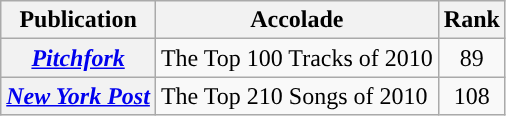<table class="wikitable plainrowheaders">
<tr>
<th scope="col">Publication</th>
<th scope="col">Accolade</th>
<th scope="col">Rank</th>
</tr>
<tr>
<th scope="row"><em><a href='#'>Pitchfork</a></em></th>
<td>The Top 100 Tracks of 2010 </td>
<td style="text-align:center;”">89</td>
</tr>
<tr>
<th scope="row"><em><a href='#'>New York Post</a></em></th>
<td>The Top 210 Songs of 2010</td>
<td style="text-align:center;”">108</td>
</tr>
</table>
